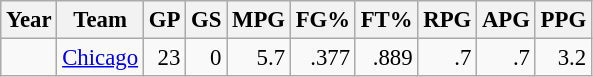<table class="wikitable sortable" style="font-size:95%; text-align:right;">
<tr>
<th>Year</th>
<th>Team</th>
<th>GP</th>
<th>GS</th>
<th>MPG</th>
<th>FG%</th>
<th>FT%</th>
<th>RPG</th>
<th>APG</th>
<th>PPG</th>
</tr>
<tr>
<td style="text-align:left;"></td>
<td style="text-align:left;"><a href='#'>Chicago</a></td>
<td>23</td>
<td>0</td>
<td>5.7</td>
<td>.377</td>
<td>.889</td>
<td>.7</td>
<td>.7</td>
<td>3.2</td>
</tr>
</table>
